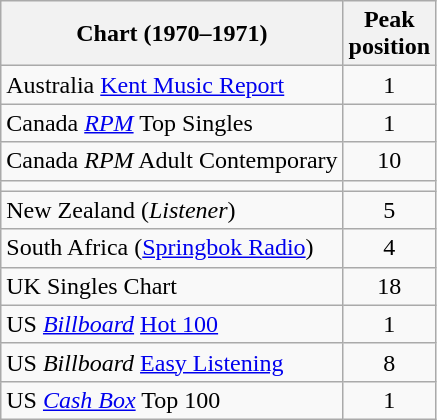<table class="wikitable sortable">
<tr>
<th>Chart (1970–1971)</th>
<th>Peak<br>position</th>
</tr>
<tr>
<td>Australia <a href='#'>Kent Music Report</a></td>
<td style="text-align:center;">1</td>
</tr>
<tr>
<td>Canada <a href='#'><em>RPM</em></a> Top Singles</td>
<td style="text-align:center;">1</td>
</tr>
<tr>
<td>Canada <em>RPM</em> Adult Contemporary</td>
<td style="text-align:center;">10</td>
</tr>
<tr>
<td></td>
</tr>
<tr>
<td>New Zealand (<em>Listener</em>)</td>
<td style="text-align:center;">5</td>
</tr>
<tr>
<td>South Africa (<a href='#'>Springbok Radio</a>)</td>
<td align="center">4</td>
</tr>
<tr>
<td>UK Singles Chart</td>
<td style="text-align:center;">18</td>
</tr>
<tr>
<td>US <em><a href='#'>Billboard</a></em> <a href='#'>Hot 100</a></td>
<td style="text-align:center;">1</td>
</tr>
<tr>
<td>US <em>Billboard</em> <a href='#'>Easy Listening</a></td>
<td style="text-align:center;">8</td>
</tr>
<tr>
<td>US <em><a href='#'>Cash Box</a></em> Top 100</td>
<td style="text-align:center;">1</td>
</tr>
</table>
